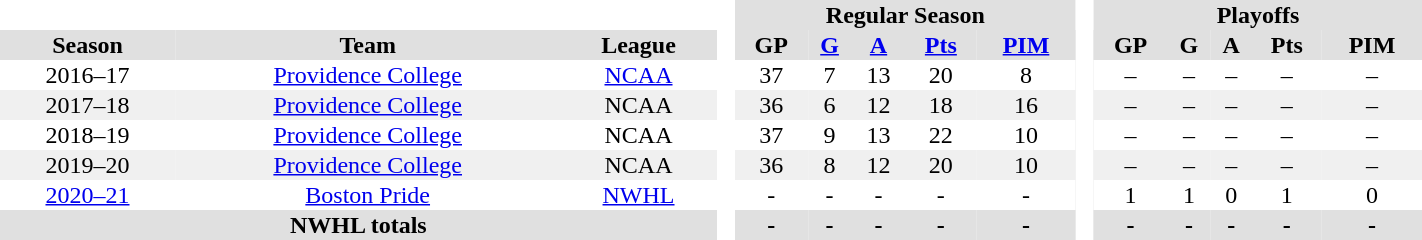<table border="0" cellpadding="1" cellspacing="0" style="text-align:center; width:75%">
<tr bgcolor="#e0e0e0">
<th colspan="3"  bgcolor="#ffffff"> </th>
<th rowspan="99" bgcolor="#ffffff"> </th>
<th colspan="5">Regular Season</th>
<th rowspan="99" bgcolor="#ffffff"> </th>
<th colspan="5">Playoffs</th>
</tr>
<tr bgcolor="#e0e0e0">
<th>Season</th>
<th>Team</th>
<th>League</th>
<th>GP</th>
<th><a href='#'>G</a></th>
<th><a href='#'>A</a></th>
<th><a href='#'>Pts</a></th>
<th><a href='#'>PIM</a></th>
<th>GP</th>
<th>G</th>
<th>A</th>
<th>Pts</th>
<th>PIM</th>
</tr>
<tr>
<td>2016–17</td>
<td><a href='#'>Providence College</a></td>
<td><a href='#'>NCAA</a></td>
<td>37</td>
<td>7</td>
<td>13</td>
<td>20</td>
<td>8</td>
<td>–</td>
<td>–</td>
<td>–</td>
<td>–</td>
<td>–</td>
</tr>
<tr bgcolor="#f0f0f0">
<td>2017–18</td>
<td><a href='#'>Providence College</a></td>
<td>NCAA</td>
<td>36</td>
<td>6</td>
<td>12</td>
<td>18</td>
<td>16</td>
<td>–</td>
<td>–</td>
<td>–</td>
<td>–</td>
<td>–</td>
</tr>
<tr>
<td>2018–19</td>
<td><a href='#'>Providence College</a></td>
<td>NCAA</td>
<td>37</td>
<td>9</td>
<td>13</td>
<td>22</td>
<td>10</td>
<td>–</td>
<td>–</td>
<td>–</td>
<td>–</td>
<td>–</td>
</tr>
<tr bgcolor="#f0f0f0">
<td>2019–20</td>
<td><a href='#'>Providence College</a></td>
<td>NCAA</td>
<td>36</td>
<td>8</td>
<td>12</td>
<td>20</td>
<td>10</td>
<td>–</td>
<td>–</td>
<td>–</td>
<td>–</td>
<td>–</td>
</tr>
<tr>
<td><a href='#'>2020–21</a></td>
<td><a href='#'>Boston Pride</a></td>
<td><a href='#'>NWHL</a></td>
<td>-</td>
<td>-</td>
<td>-</td>
<td>-</td>
<td>-</td>
<td>1</td>
<td>1</td>
<td>0</td>
<td>1</td>
<td>0</td>
</tr>
<tr bgcolor="#e0e0e0">
<th colspan="3">NWHL totals</th>
<th>-</th>
<th>-</th>
<th>-</th>
<th>-</th>
<th>-</th>
<th>-</th>
<th>-</th>
<th>-</th>
<th>-</th>
<th>-</th>
</tr>
</table>
